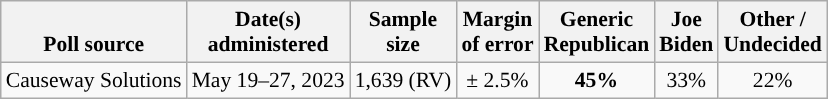<table class="wikitable sortable mw-datatable" style="font-size:90%;text-align:center;line-height:17px">
<tr valign=bottom>
<th>Poll source</th>
<th>Date(s)<br>administered</th>
<th>Sample<br>size</th>
<th>Margin<br>of error</th>
<th class="unsortable">Generic<br>Republican</th>
<th class="unsortable">Joe<br>Biden<br></th>
<th class="unsortable">Other /<br>Undecided</th>
</tr>
<tr>
<td style="text-align:left;">Causeway Solutions</td>
<td>May 19–27, 2023</td>
<td>1,639 (RV)</td>
<td>± 2.5%</td>
<td style="background-color:"><strong>45%</strong></td>
<td>33%</td>
<td>22%</td>
</tr>
</table>
